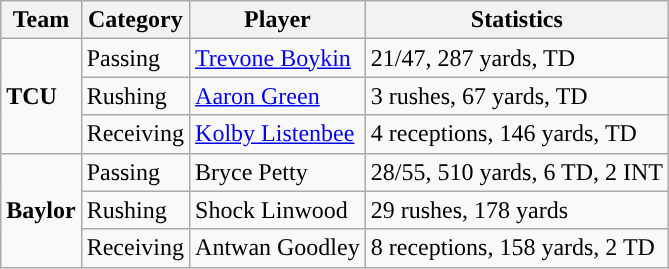<table class="wikitable" style="float: left;">
<tr>
<th>Team</th>
<th>Category</th>
<th>Player</th>
<th>Statistics</th>
</tr>
<tr>
<td rowspan=3><strong>TCU</strong></td>
<td>Passing</td>
<td><a href='#'>Trevone Boykin</a></td>
<td>21/47, 287 yards, TD</td>
</tr>
<tr>
<td>Rushing</td>
<td><a href='#'>Aaron Green</a></td>
<td>3 rushes, 67 yards, TD</td>
</tr>
<tr>
<td>Receiving</td>
<td><a href='#'>Kolby Listenbee</a></td>
<td>4 receptions, 146 yards, TD</td>
</tr>
<tr>
<td rowspan=3><strong>Baylor</strong></td>
<td>Passing</td>
<td>Bryce Petty</td>
<td>28/55, 510 yards, 6 TD, 2 INT</td>
</tr>
<tr>
<td>Rushing</td>
<td>Shock Linwood</td>
<td>29 rushes, 178 yards</td>
</tr>
<tr>
<td>Receiving</td>
<td>Antwan Goodley</td>
<td>8 receptions, 158 yards, 2 TD</td>
</tr>
</table>
